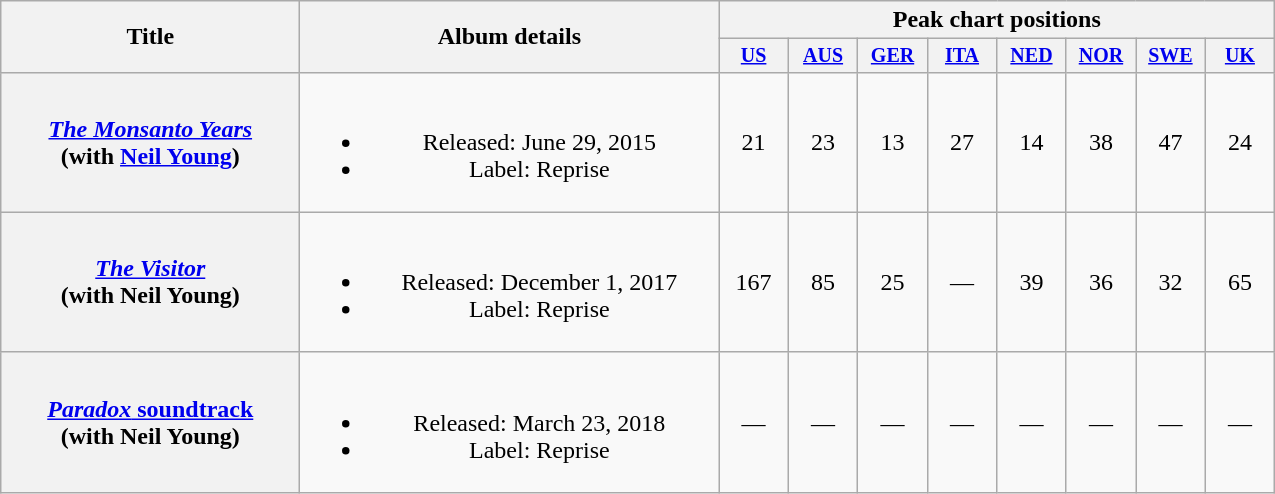<table class="wikitable plainrowheaders" style="text-align:center;">
<tr>
<th scope="col" rowspan="2" style="width:12em;">Title</th>
<th scope="col" rowspan="2" style="width:17em;">Album details</th>
<th scope="col" colspan="8">Peak chart positions</th>
</tr>
<tr style="font-size:smaller;">
<th scope="col" style="width:3em;"><a href='#'>US</a><br></th>
<th scope="col" style="width:3em;"><a href='#'>AUS</a><br></th>
<th scope="col" style="width:3em;"><a href='#'>GER</a><br></th>
<th scope="col" style="width:3em;"><a href='#'>ITA</a><br></th>
<th scope="col" style="width:3em;"><a href='#'>NED</a><br></th>
<th scope="col" style="width:3em;"><a href='#'>NOR</a><br></th>
<th scope="col" style="width:3em;"><a href='#'>SWE</a><br></th>
<th scope="col" style="width:3em;"><a href='#'>UK</a><br></th>
</tr>
<tr>
<th scope="row"><em><a href='#'>The Monsanto Years</a></em><br>(with <a href='#'>Neil Young</a>)</th>
<td><br><ul><li>Released: June 29, 2015</li><li>Label: Reprise</li></ul></td>
<td>21</td>
<td>23</td>
<td>13</td>
<td>27</td>
<td>14</td>
<td>38</td>
<td>47</td>
<td>24</td>
</tr>
<tr>
<th scope="row"><em><a href='#'>The Visitor</a></em><br>(with Neil Young)</th>
<td><br><ul><li>Released: December 1, 2017</li><li>Label: Reprise</li></ul></td>
<td>167</td>
<td>85</td>
<td>25</td>
<td>—</td>
<td>39</td>
<td>36</td>
<td>32</td>
<td>65</td>
</tr>
<tr>
<th scope="row"><a href='#'><em>Paradox</em> soundtrack</a><br>(with Neil Young)</th>
<td><br><ul><li>Released: March 23, 2018</li><li>Label: Reprise</li></ul></td>
<td>—</td>
<td>—</td>
<td>—</td>
<td>—</td>
<td>—</td>
<td>—</td>
<td>—</td>
<td>—</td>
</tr>
</table>
